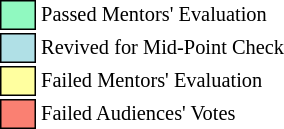<table class="toccolours" style="font-size: 85%; white-space: nowrap">
<tr>
<td style="background:#90F9C0; border: 1px solid black;">      </td>
<td>Passed Mentors' Evaluation</td>
</tr>
<tr>
<td style="background:#B0E0E6; border: 1px solid black;">      </td>
<td>Revived for Mid-Point Check</td>
</tr>
<tr>
<td style="background:#FFFF9F; border: 1px solid black;">      </td>
<td>Failed Mentors' Evaluation</td>
</tr>
<tr>
<td style="background:salmon; border: 1px solid black;">      </td>
<td>Failed Audiences' Votes</td>
</tr>
</table>
